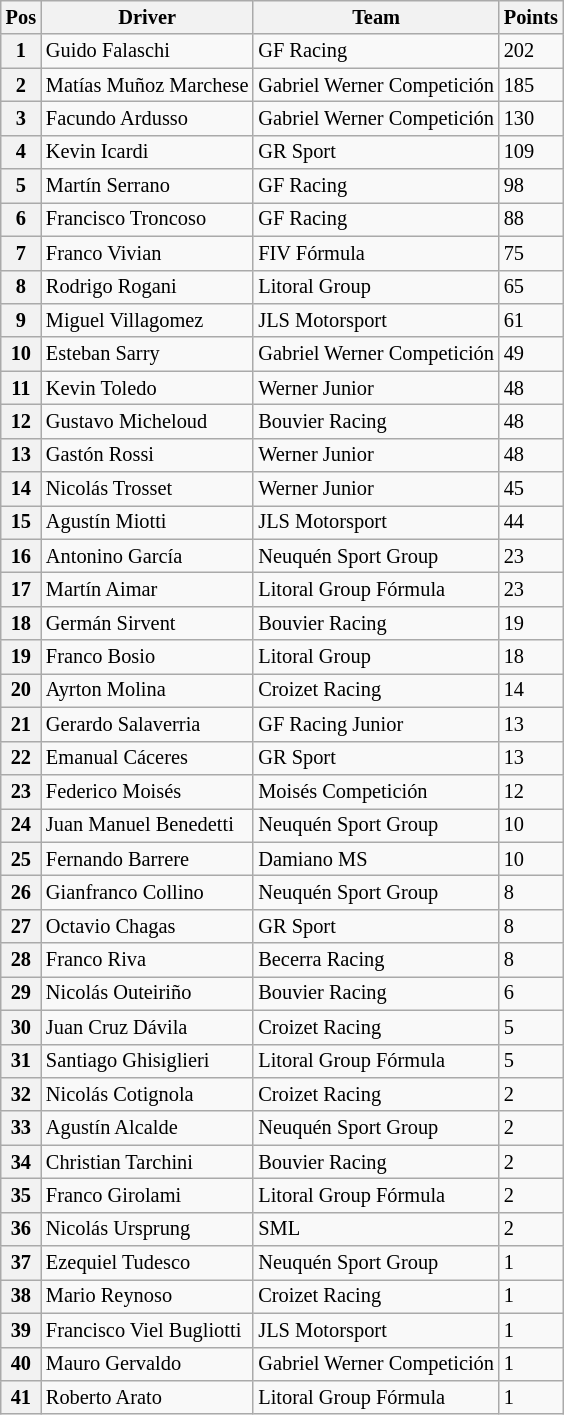<table class="wikitable" style="font-size:85%">
<tr>
<th>Pos</th>
<th>Driver</th>
<th>Team</th>
<th>Points</th>
</tr>
<tr>
<th>1</th>
<td> Guido Falaschi</td>
<td>GF Racing</td>
<td>202</td>
</tr>
<tr>
<th>2</th>
<td> Matías Muñoz Marchese</td>
<td>Gabriel Werner Competición</td>
<td>185</td>
</tr>
<tr>
<th>3</th>
<td> Facundo Ardusso</td>
<td>Gabriel Werner Competición</td>
<td>130</td>
</tr>
<tr>
<th>4</th>
<td> Kevin Icardi</td>
<td>GR Sport</td>
<td>109</td>
</tr>
<tr>
<th>5</th>
<td> Martín Serrano</td>
<td>GF Racing</td>
<td>98</td>
</tr>
<tr>
<th>6</th>
<td> Francisco Troncoso</td>
<td>GF Racing</td>
<td>88</td>
</tr>
<tr>
<th>7</th>
<td> Franco Vivian</td>
<td>FIV Fórmula</td>
<td>75</td>
</tr>
<tr>
<th>8</th>
<td> Rodrigo Rogani</td>
<td>Litoral Group</td>
<td>65</td>
</tr>
<tr>
<th>9</th>
<td> Miguel Villagomez</td>
<td>JLS Motorsport</td>
<td>61</td>
</tr>
<tr>
<th>10</th>
<td> Esteban Sarry</td>
<td>Gabriel Werner Competición</td>
<td>49</td>
</tr>
<tr>
<th>11</th>
<td> Kevin Toledo</td>
<td>Werner Junior</td>
<td>48</td>
</tr>
<tr>
<th>12</th>
<td> Gustavo Micheloud</td>
<td>Bouvier Racing</td>
<td>48</td>
</tr>
<tr>
<th>13</th>
<td> Gastón Rossi</td>
<td>Werner Junior</td>
<td>48</td>
</tr>
<tr>
<th>14</th>
<td> Nicolás Trosset</td>
<td>Werner Junior</td>
<td>45</td>
</tr>
<tr>
<th>15</th>
<td> Agustín Miotti</td>
<td>JLS Motorsport</td>
<td>44</td>
</tr>
<tr>
<th>16</th>
<td> Antonino García</td>
<td>Neuquén Sport Group</td>
<td>23</td>
</tr>
<tr>
<th>17</th>
<td> Martín Aimar</td>
<td>Litoral Group Fórmula</td>
<td>23</td>
</tr>
<tr>
<th>18</th>
<td> Germán Sirvent</td>
<td>Bouvier Racing</td>
<td>19</td>
</tr>
<tr>
<th>19</th>
<td> Franco Bosio</td>
<td>Litoral Group</td>
<td>18</td>
</tr>
<tr>
<th>20</th>
<td> Ayrton Molina</td>
<td>Croizet Racing</td>
<td>14</td>
</tr>
<tr>
<th>21</th>
<td> Gerardo Salaverria</td>
<td>GF Racing Junior</td>
<td>13</td>
</tr>
<tr>
<th>22</th>
<td> Emanual Cáceres</td>
<td>GR Sport</td>
<td>13</td>
</tr>
<tr>
<th>23</th>
<td> Federico Moisés</td>
<td>Moisés Competición</td>
<td>12</td>
</tr>
<tr>
<th>24</th>
<td> Juan Manuel Benedetti</td>
<td>Neuquén Sport Group</td>
<td>10</td>
</tr>
<tr>
<th>25</th>
<td> Fernando Barrere</td>
<td>Damiano MS</td>
<td>10</td>
</tr>
<tr>
<th>26</th>
<td> Gianfranco Collino</td>
<td>Neuquén Sport Group</td>
<td>8</td>
</tr>
<tr>
<th>27</th>
<td> Octavio Chagas</td>
<td>GR Sport</td>
<td>8</td>
</tr>
<tr>
<th>28</th>
<td> Franco Riva</td>
<td>Becerra Racing</td>
<td>8</td>
</tr>
<tr>
<th>29</th>
<td> Nicolás Outeiriño</td>
<td>Bouvier Racing</td>
<td>6</td>
</tr>
<tr>
<th>30</th>
<td> Juan Cruz Dávila</td>
<td>Croizet Racing</td>
<td>5</td>
</tr>
<tr>
<th>31</th>
<td> Santiago Ghisiglieri</td>
<td>Litoral Group Fórmula</td>
<td>5</td>
</tr>
<tr>
<th>32</th>
<td> Nicolás Cotignola</td>
<td>Croizet Racing</td>
<td>2</td>
</tr>
<tr>
<th>33</th>
<td> Agustín Alcalde</td>
<td>Neuquén Sport Group</td>
<td>2</td>
</tr>
<tr>
<th>34</th>
<td> Christian Tarchini</td>
<td>Bouvier Racing</td>
<td>2</td>
</tr>
<tr>
<th>35</th>
<td> Franco Girolami</td>
<td>Litoral Group Fórmula</td>
<td>2</td>
</tr>
<tr>
<th>36</th>
<td> Nicolás Ursprung</td>
<td>SML</td>
<td>2</td>
</tr>
<tr>
<th>37</th>
<td> Ezequiel Tudesco</td>
<td>Neuquén Sport Group</td>
<td>1</td>
</tr>
<tr>
<th>38</th>
<td> Mario Reynoso</td>
<td>Croizet Racing</td>
<td>1</td>
</tr>
<tr>
<th>39</th>
<td> Francisco Viel Bugliotti</td>
<td>JLS Motorsport</td>
<td>1</td>
</tr>
<tr>
<th>40</th>
<td> Mauro Gervaldo</td>
<td>Gabriel Werner Competición</td>
<td>1</td>
</tr>
<tr>
<th>41</th>
<td> Roberto Arato</td>
<td>Litoral Group Fórmula</td>
<td>1</td>
</tr>
</table>
